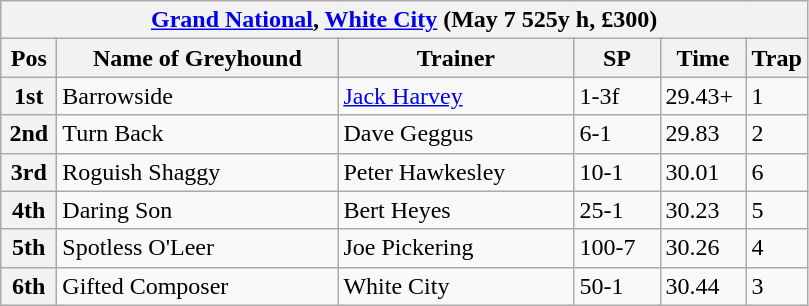<table class="wikitable">
<tr>
<th colspan="6"><a href='#'>Grand National</a>, <a href='#'>White City</a> (May 7 525y h, £300)</th>
</tr>
<tr>
<th width=30>Pos</th>
<th width=180>Name of Greyhound</th>
<th width=150>Trainer</th>
<th width=50>SP</th>
<th width=50>Time</th>
<th width=30>Trap</th>
</tr>
<tr>
<th>1st</th>
<td>Barrowside</td>
<td><a href='#'>Jack Harvey</a></td>
<td>1-3f</td>
<td>29.43+</td>
<td>1</td>
</tr>
<tr>
<th>2nd</th>
<td>Turn Back</td>
<td>Dave Geggus</td>
<td>6-1</td>
<td>29.83</td>
<td>2</td>
</tr>
<tr>
<th>3rd</th>
<td>Roguish Shaggy</td>
<td>Peter Hawkesley</td>
<td>10-1</td>
<td>30.01</td>
<td>6</td>
</tr>
<tr>
<th>4th</th>
<td>Daring Son</td>
<td>Bert Heyes</td>
<td>25-1</td>
<td>30.23</td>
<td>5</td>
</tr>
<tr>
<th>5th</th>
<td>Spotless O'Leer</td>
<td>Joe Pickering</td>
<td>100-7</td>
<td>30.26</td>
<td>4</td>
</tr>
<tr>
<th>6th</th>
<td>Gifted Composer</td>
<td>White City</td>
<td>50-1</td>
<td>30.44</td>
<td>3</td>
</tr>
</table>
